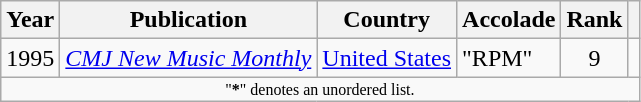<table class="wikitable sortable" style="margin:0em 1em 1em 0pt">
<tr>
<th>Year</th>
<th>Publication</th>
<th>Country</th>
<th>Accolade</th>
<th>Rank</th>
<th class=unsortable></th>
</tr>
<tr>
<td align=center>1995</td>
<td><em><a href='#'>CMJ New Music Monthly</a></em></td>
<td><a href='#'>United States</a></td>
<td>"RPM"</td>
<td align=center>9</td>
<td></td>
</tr>
<tr class="sortbottom">
<td colspan=6 style=font-size:8pt; align=center>"<strong>*</strong>" denotes an unordered list.</td>
</tr>
</table>
